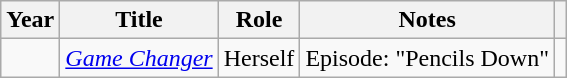<table class="wikitable sortable plainrowheaders">
<tr>
<th>Year</th>
<th>Title</th>
<th>Role</th>
<th class="unsortable">Notes</th>
<th class="unsortable"></th>
</tr>
<tr>
<td></td>
<td><em><a href='#'>Game Changer</a></em></td>
<td>Herself</td>
<td>Episode: "Pencils Down"</td>
<td></td>
</tr>
</table>
